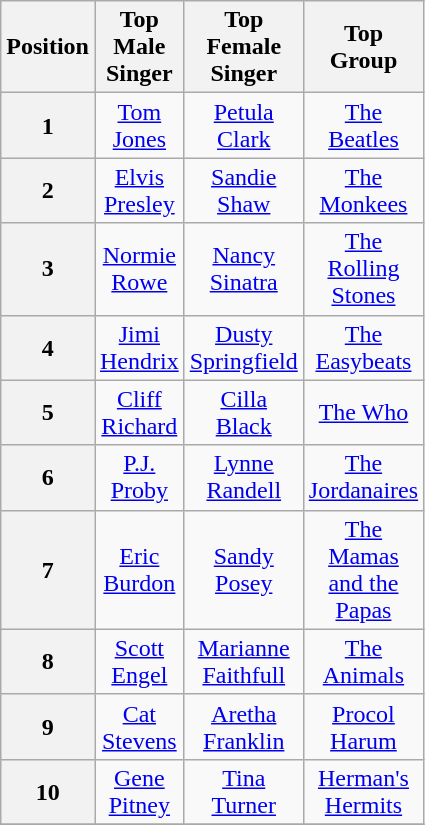<table class="wikitable" style="text-align:center; width:200px; height:200px" border="1">
<tr>
<th>Position</th>
<th>Top Male Singer</th>
<th>Top Female Singer</th>
<th>Top Group</th>
</tr>
<tr>
<th>1</th>
<td><a href='#'>Tom Jones</a></td>
<td><a href='#'>Petula Clark</a></td>
<td><a href='#'>The Beatles</a></td>
</tr>
<tr>
<th>2</th>
<td><a href='#'>Elvis Presley</a></td>
<td><a href='#'>Sandie Shaw</a></td>
<td><a href='#'>The Monkees</a></td>
</tr>
<tr>
<th>3</th>
<td><a href='#'>Normie Rowe</a></td>
<td><a href='#'>Nancy Sinatra</a></td>
<td><a href='#'>The Rolling Stones</a></td>
</tr>
<tr>
<th>4</th>
<td><a href='#'>Jimi Hendrix</a></td>
<td><a href='#'>Dusty Springfield</a></td>
<td><a href='#'>The Easybeats</a></td>
</tr>
<tr>
<th>5</th>
<td><a href='#'>Cliff Richard</a></td>
<td><a href='#'>Cilla Black</a></td>
<td><a href='#'>The Who</a></td>
</tr>
<tr>
<th>6</th>
<td><a href='#'>P.J. Proby</a></td>
<td><a href='#'>Lynne Randell</a></td>
<td><a href='#'>The Jordanaires</a></td>
</tr>
<tr>
<th>7</th>
<td><a href='#'>Eric Burdon</a></td>
<td><a href='#'>Sandy Posey</a></td>
<td><a href='#'>The Mamas and the Papas</a></td>
</tr>
<tr>
<th>8</th>
<td><a href='#'>Scott Engel</a></td>
<td><a href='#'>Marianne Faithfull</a></td>
<td><a href='#'>The Animals</a></td>
</tr>
<tr>
<th>9</th>
<td><a href='#'>Cat Stevens</a></td>
<td><a href='#'>Aretha Franklin</a></td>
<td><a href='#'>Procol Harum</a></td>
</tr>
<tr>
<th>10</th>
<td><a href='#'>Gene Pitney</a></td>
<td><a href='#'>Tina Turner</a></td>
<td><a href='#'>Herman's Hermits</a></td>
</tr>
<tr>
</tr>
</table>
